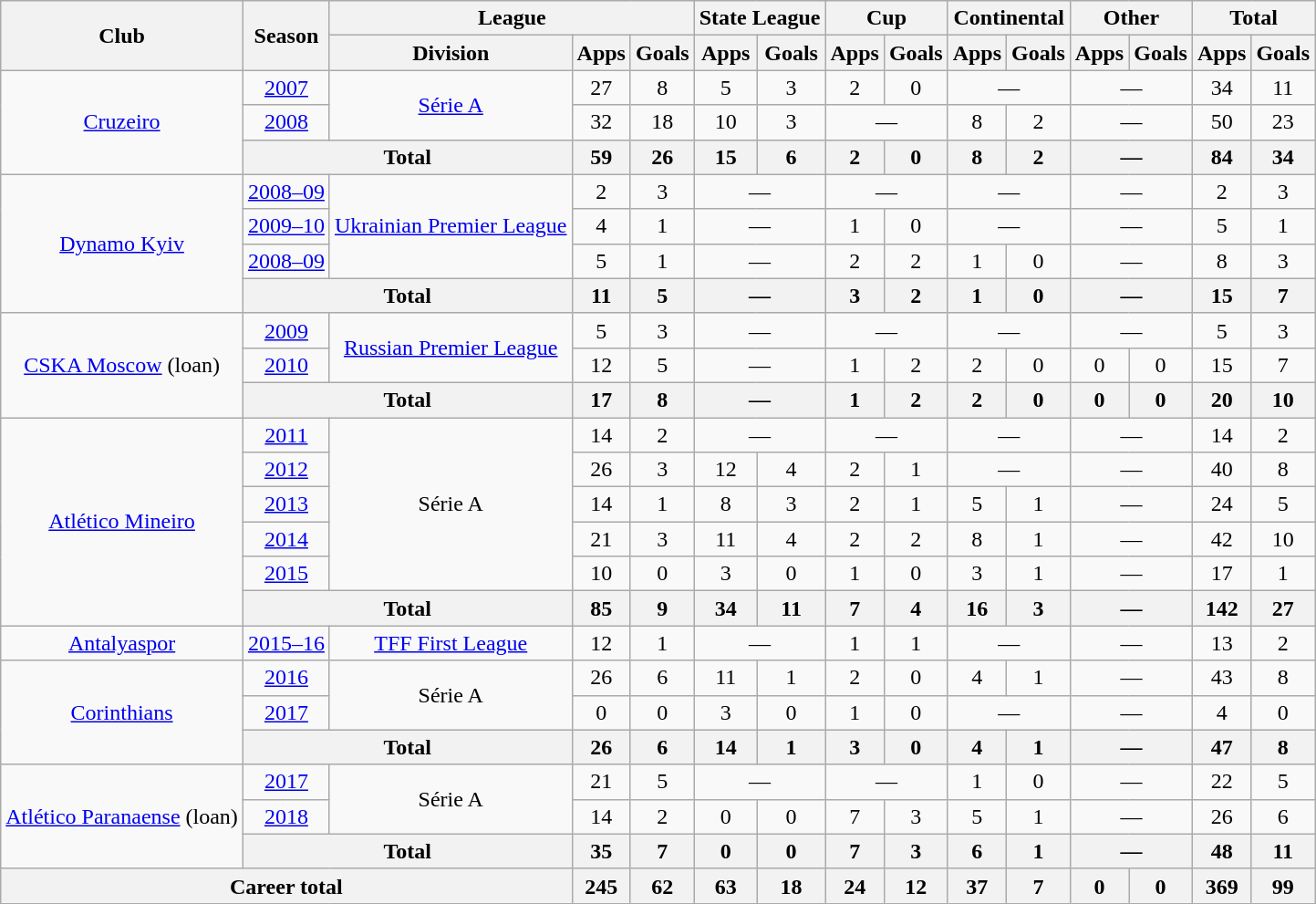<table class="wikitable" style="text-align:center">
<tr>
<th rowspan="2">Club</th>
<th rowspan="2">Season</th>
<th colspan="3">League</th>
<th colspan="2">State League</th>
<th colspan="2">Cup</th>
<th colspan="2">Continental</th>
<th colspan="2">Other</th>
<th colspan="2">Total</th>
</tr>
<tr>
<th>Division</th>
<th>Apps</th>
<th>Goals</th>
<th>Apps</th>
<th>Goals</th>
<th>Apps</th>
<th>Goals</th>
<th>Apps</th>
<th>Goals</th>
<th>Apps</th>
<th>Goals</th>
<th>Apps</th>
<th>Goals</th>
</tr>
<tr>
<td rowspan="3"><a href='#'>Cruzeiro</a></td>
<td><a href='#'>2007</a></td>
<td rowspan="2"><a href='#'>Série A</a></td>
<td>27</td>
<td>8</td>
<td>5</td>
<td>3</td>
<td>2</td>
<td>0</td>
<td colspan="2">—</td>
<td colspan="2">—</td>
<td>34</td>
<td>11</td>
</tr>
<tr>
<td><a href='#'>2008</a></td>
<td>32</td>
<td>18</td>
<td>10</td>
<td>3</td>
<td colspan="2">—</td>
<td>8</td>
<td>2</td>
<td colspan="2">—</td>
<td>50</td>
<td>23</td>
</tr>
<tr>
<th colspan="2">Total</th>
<th>59</th>
<th>26</th>
<th>15</th>
<th>6</th>
<th>2</th>
<th>0</th>
<th>8</th>
<th>2</th>
<th colspan="2">—</th>
<th>84</th>
<th>34</th>
</tr>
<tr>
<td rowspan="4"><a href='#'>Dynamo Kyiv</a></td>
<td><a href='#'>2008–09</a></td>
<td rowspan="3"><a href='#'>Ukrainian Premier League</a></td>
<td>2</td>
<td>3</td>
<td colspan="2">—</td>
<td colspan="2">—</td>
<td colspan="2">—</td>
<td colspan="2">—</td>
<td>2</td>
<td>3</td>
</tr>
<tr>
<td><a href='#'>2009–10</a></td>
<td>4</td>
<td>1</td>
<td colspan="2">—</td>
<td>1</td>
<td>0</td>
<td colspan="2">—</td>
<td colspan="2">—</td>
<td>5</td>
<td>1</td>
</tr>
<tr>
<td><a href='#'>2008–09</a></td>
<td>5</td>
<td>1</td>
<td colspan="2">—</td>
<td>2</td>
<td>2</td>
<td>1</td>
<td>0</td>
<td colspan="2">—</td>
<td>8</td>
<td>3</td>
</tr>
<tr>
<th colspan="2">Total</th>
<th>11</th>
<th>5</th>
<th colspan="2">—</th>
<th>3</th>
<th>2</th>
<th>1</th>
<th>0</th>
<th colspan="2">—</th>
<th>15</th>
<th>7</th>
</tr>
<tr>
<td rowspan="3"><a href='#'>CSKA Moscow</a> (loan)</td>
<td><a href='#'>2009</a></td>
<td rowspan="2"><a href='#'>Russian Premier League</a></td>
<td>5</td>
<td>3</td>
<td colspan="2">—</td>
<td colspan="2">—</td>
<td colspan="2">—</td>
<td colspan="2">—</td>
<td>5</td>
<td>3</td>
</tr>
<tr>
<td><a href='#'>2010</a></td>
<td>12</td>
<td>5</td>
<td colspan="2">—</td>
<td>1</td>
<td>2</td>
<td>2</td>
<td>0</td>
<td>0</td>
<td>0</td>
<td>15</td>
<td>7</td>
</tr>
<tr>
<th colspan="2">Total</th>
<th>17</th>
<th>8</th>
<th colspan="2">—</th>
<th>1</th>
<th>2</th>
<th>2</th>
<th>0</th>
<th>0</th>
<th>0</th>
<th>20</th>
<th>10</th>
</tr>
<tr>
<td rowspan="6"><a href='#'>Atlético Mineiro</a></td>
<td><a href='#'>2011</a></td>
<td rowspan="5">Série A</td>
<td>14</td>
<td>2</td>
<td colspan="2">—</td>
<td colspan="2">—</td>
<td colspan="2">—</td>
<td colspan="2">—</td>
<td>14</td>
<td>2</td>
</tr>
<tr>
<td><a href='#'>2012</a></td>
<td>26</td>
<td>3</td>
<td>12</td>
<td>4</td>
<td>2</td>
<td>1</td>
<td colspan="2">—</td>
<td colspan="2">—</td>
<td>40</td>
<td>8</td>
</tr>
<tr>
<td><a href='#'>2013</a></td>
<td>14</td>
<td>1</td>
<td>8</td>
<td>3</td>
<td>2</td>
<td>1</td>
<td>5</td>
<td>1</td>
<td colspan="2">—</td>
<td>24</td>
<td>5</td>
</tr>
<tr>
<td><a href='#'>2014</a></td>
<td>21</td>
<td>3</td>
<td>11</td>
<td>4</td>
<td>2</td>
<td>2</td>
<td>8</td>
<td>1</td>
<td colspan="2">—</td>
<td>42</td>
<td>10</td>
</tr>
<tr>
<td><a href='#'>2015</a></td>
<td>10</td>
<td>0</td>
<td>3</td>
<td>0</td>
<td>1</td>
<td>0</td>
<td>3</td>
<td>1</td>
<td colspan="2">—</td>
<td>17</td>
<td>1</td>
</tr>
<tr>
<th colspan="2">Total</th>
<th>85</th>
<th>9</th>
<th>34</th>
<th>11</th>
<th>7</th>
<th>4</th>
<th>16</th>
<th>3</th>
<th colspan="2">—</th>
<th>142</th>
<th>27</th>
</tr>
<tr>
<td><a href='#'>Antalyaspor</a></td>
<td><a href='#'>2015–16</a></td>
<td><a href='#'>TFF First League</a></td>
<td>12</td>
<td>1</td>
<td colspan="2">—</td>
<td>1</td>
<td>1</td>
<td colspan="2">—</td>
<td colspan="2">—</td>
<td>13</td>
<td>2</td>
</tr>
<tr>
<td rowspan="3"><a href='#'>Corinthians</a></td>
<td><a href='#'>2016</a></td>
<td rowspan="2">Série A</td>
<td>26</td>
<td>6</td>
<td>11</td>
<td>1</td>
<td>2</td>
<td>0</td>
<td>4</td>
<td>1</td>
<td colspan="2">—</td>
<td>43</td>
<td>8</td>
</tr>
<tr>
<td><a href='#'>2017</a></td>
<td>0</td>
<td>0</td>
<td>3</td>
<td>0</td>
<td>1</td>
<td>0</td>
<td colspan="2">—</td>
<td colspan="2">—</td>
<td>4</td>
<td>0</td>
</tr>
<tr>
<th colspan="2">Total</th>
<th>26</th>
<th>6</th>
<th>14</th>
<th>1</th>
<th>3</th>
<th>0</th>
<th>4</th>
<th>1</th>
<th colspan="2">—</th>
<th>47</th>
<th>8</th>
</tr>
<tr>
<td rowspan="3"><a href='#'>Atlético Paranaense</a> (loan)</td>
<td><a href='#'>2017</a></td>
<td rowspan="2">Série A</td>
<td>21</td>
<td>5</td>
<td colspan="2">—</td>
<td colspan="2">—</td>
<td>1</td>
<td>0</td>
<td colspan="2">—</td>
<td>22</td>
<td>5</td>
</tr>
<tr>
<td><a href='#'>2018</a></td>
<td>14</td>
<td>2</td>
<td>0</td>
<td>0</td>
<td>7</td>
<td>3</td>
<td>5</td>
<td>1</td>
<td colspan="2">—</td>
<td>26</td>
<td>6</td>
</tr>
<tr>
<th colspan="2">Total</th>
<th>35</th>
<th>7</th>
<th>0</th>
<th>0</th>
<th>7</th>
<th>3</th>
<th>6</th>
<th>1</th>
<th colspan="2">—</th>
<th>48</th>
<th>11</th>
</tr>
<tr>
<th colspan="3">Career total</th>
<th>245</th>
<th>62</th>
<th>63</th>
<th>18</th>
<th>24</th>
<th>12</th>
<th>37</th>
<th>7</th>
<th>0</th>
<th>0</th>
<th>369</th>
<th>99</th>
</tr>
</table>
